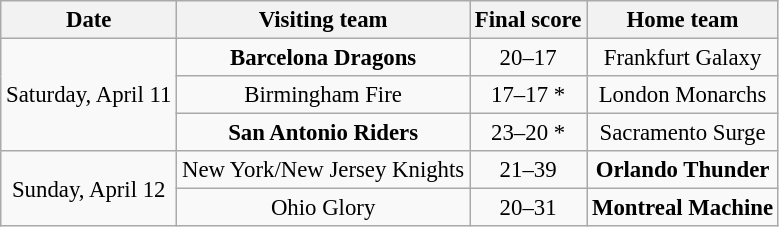<table class="wikitable" style="font-size:95%; text-align:center">
<tr>
<th>Date</th>
<th>Visiting team</th>
<th>Final score</th>
<th>Home team</th>
</tr>
<tr>
<td rowspan="3">Saturday, April 11</td>
<td><strong>Barcelona Dragons</strong></td>
<td>20–17</td>
<td>Frankfurt Galaxy</td>
</tr>
<tr>
<td>Birmingham Fire</td>
<td>17–17 *</td>
<td>London Monarchs</td>
</tr>
<tr>
<td><strong>San Antonio Riders</strong></td>
<td>23–20 *</td>
<td>Sacramento Surge</td>
</tr>
<tr>
<td rowspan="2">Sunday, April 12</td>
<td>New York/New Jersey Knights</td>
<td>21–39</td>
<td><strong>Orlando Thunder</strong></td>
</tr>
<tr>
<td>Ohio Glory</td>
<td>20–31</td>
<td><strong>Montreal Machine</strong></td>
</tr>
</table>
